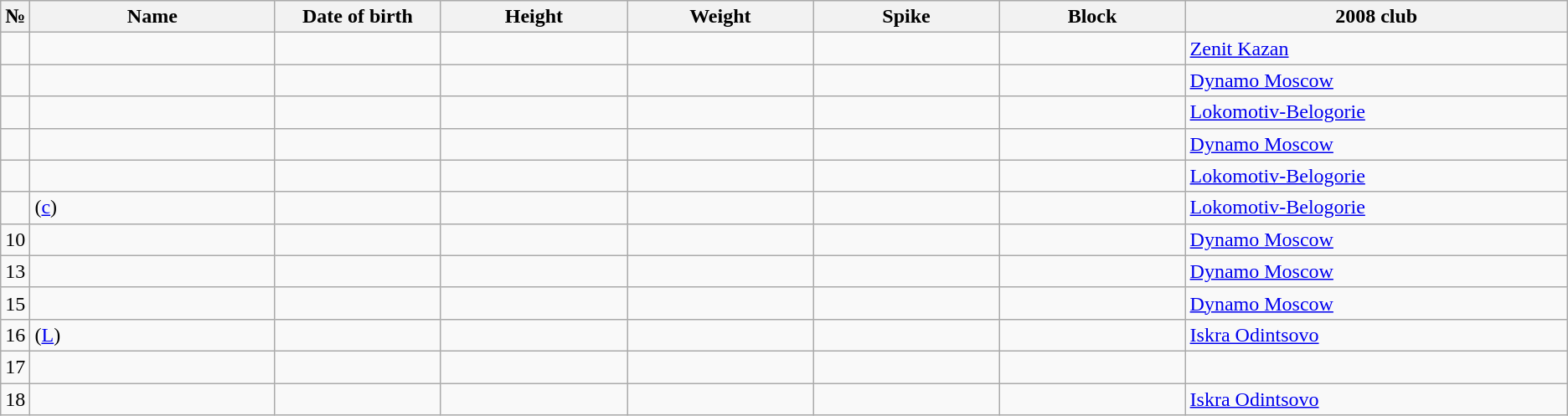<table class="wikitable sortable" style="font-size:100%; text-align:center;">
<tr>
<th>№</th>
<th style="width:12em">Name</th>
<th style="width:8em">Date of birth</th>
<th style="width:9em">Height</th>
<th style="width:9em">Weight</th>
<th style="width:9em">Spike</th>
<th style="width:9em">Block</th>
<th style="width:19em">2008 club</th>
</tr>
<tr>
<td></td>
<td style="text-align:left;"></td>
<td style="text-align:right;"></td>
<td></td>
<td></td>
<td></td>
<td></td>
<td style="text-align:left;"> <a href='#'>Zenit Kazan</a></td>
</tr>
<tr>
<td></td>
<td style="text-align:left;"></td>
<td style="text-align:right;"></td>
<td></td>
<td></td>
<td></td>
<td></td>
<td style="text-align:left;"> <a href='#'>Dynamo Moscow</a></td>
</tr>
<tr>
<td></td>
<td style="text-align:left;"></td>
<td style="text-align:right;"></td>
<td></td>
<td></td>
<td></td>
<td></td>
<td style="text-align:left;"> <a href='#'>Lokomotiv-Belogorie</a></td>
</tr>
<tr>
<td></td>
<td style="text-align:left;"></td>
<td style="text-align:right;"></td>
<td></td>
<td></td>
<td></td>
<td></td>
<td style="text-align:left;"> <a href='#'>Dynamo Moscow</a></td>
</tr>
<tr>
<td></td>
<td style="text-align:left;"></td>
<td style="text-align:right;"></td>
<td></td>
<td></td>
<td></td>
<td></td>
<td style="text-align:left;"> <a href='#'>Lokomotiv-Belogorie</a></td>
</tr>
<tr>
<td></td>
<td style="text-align:left;"> (<a href='#'>c</a>)</td>
<td style="text-align:right;"></td>
<td></td>
<td></td>
<td></td>
<td></td>
<td style="text-align:left;"> <a href='#'>Lokomotiv-Belogorie</a></td>
</tr>
<tr>
<td>10</td>
<td style="text-align:left;"></td>
<td style="text-align:right;"></td>
<td></td>
<td></td>
<td></td>
<td></td>
<td style="text-align:left;"> <a href='#'>Dynamo Moscow</a></td>
</tr>
<tr>
<td>13</td>
<td style="text-align:left;"></td>
<td style="text-align:right;"></td>
<td></td>
<td></td>
<td></td>
<td></td>
<td style="text-align:left;"> <a href='#'>Dynamo Moscow</a></td>
</tr>
<tr>
<td>15</td>
<td style="text-align:left;"></td>
<td style="text-align:right;"></td>
<td></td>
<td></td>
<td></td>
<td></td>
<td style="text-align:left;"> <a href='#'>Dynamo Moscow</a></td>
</tr>
<tr>
<td>16</td>
<td style="text-align:left;"> (<a href='#'>L</a>)</td>
<td style="text-align:right;"></td>
<td></td>
<td></td>
<td></td>
<td></td>
<td style="text-align:left;"> <a href='#'>Iskra Odintsovo</a></td>
</tr>
<tr>
<td>17</td>
<td style="text-align:left;"></td>
<td style="text-align:right;"></td>
<td></td>
<td></td>
<td></td>
<td></td>
<td style="text-align:left;"> </td>
</tr>
<tr>
<td>18</td>
<td style="text-align:left;"></td>
<td style="text-align:right;"></td>
<td></td>
<td></td>
<td></td>
<td></td>
<td style="text-align:left;"> <a href='#'>Iskra Odintsovo</a></td>
</tr>
</table>
